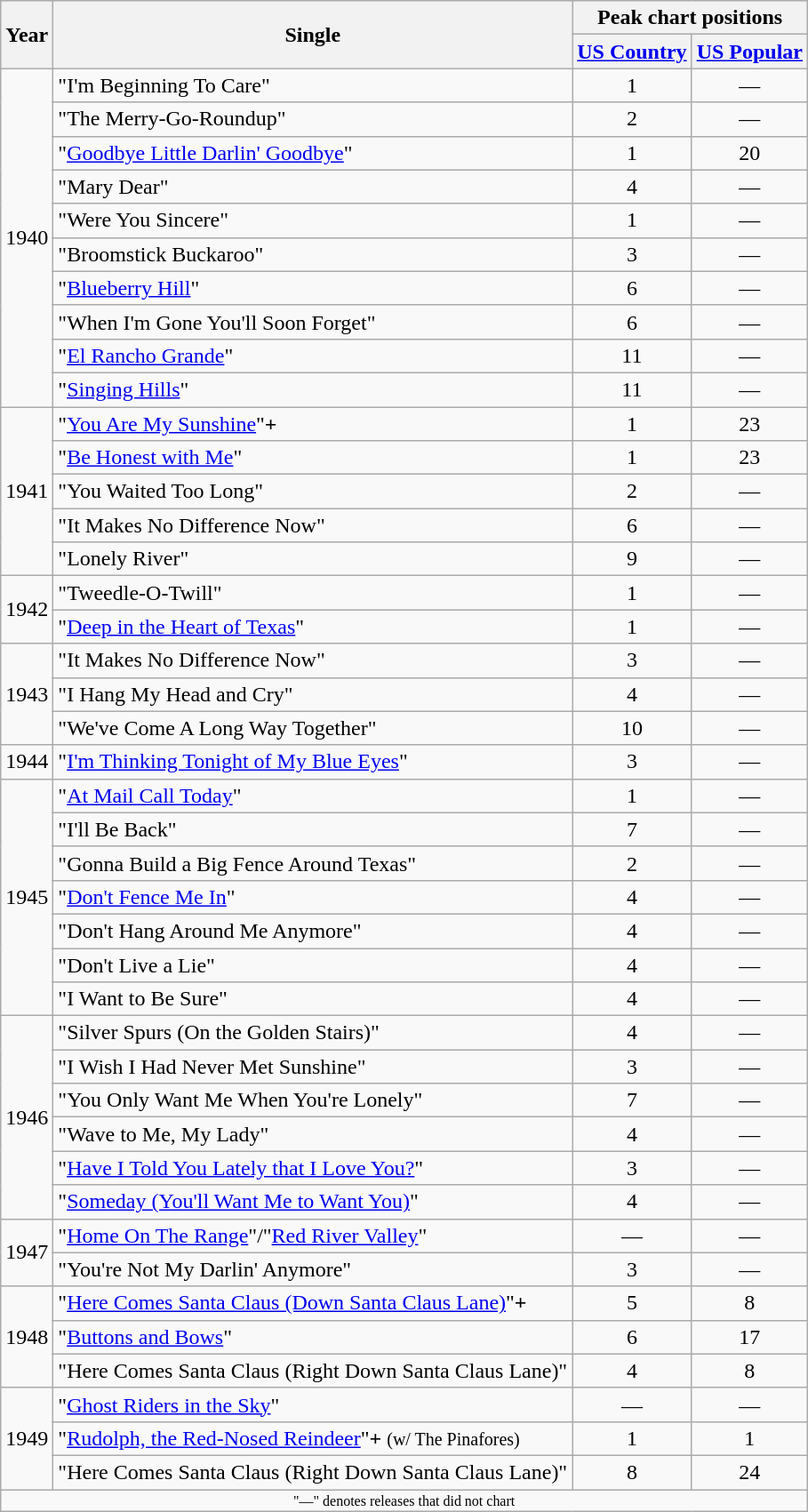<table class="wikitable">
<tr>
<th rowspan="2">Year</th>
<th rowspan="2">Single</th>
<th colspan="2">Peak chart positions</th>
</tr>
<tr>
<th><a href='#'>US Country</a></th>
<th><a href='#'>US Popular</a></th>
</tr>
<tr>
<td rowspan="10">1940</td>
<td>"I'm Beginning To Care"</td>
<td align="center">1</td>
<td align="center">—</td>
</tr>
<tr>
<td>"The Merry-Go-Roundup"</td>
<td align="center">2</td>
<td align="center">—</td>
</tr>
<tr>
<td>"<a href='#'>Goodbye Little Darlin' Goodbye</a>"</td>
<td align="center">1</td>
<td align="center">20</td>
</tr>
<tr>
<td>"Mary Dear"</td>
<td align="center">4</td>
<td align="center">—</td>
</tr>
<tr>
<td>"Were You Sincere"</td>
<td align="center">1</td>
<td align="center">—</td>
</tr>
<tr>
<td>"Broomstick Buckaroo"</td>
<td align="center">3</td>
<td align="center">—</td>
</tr>
<tr>
<td>"<a href='#'>Blueberry Hill</a>"</td>
<td align="center">6</td>
<td align="center">—</td>
</tr>
<tr>
<td>"When I'm Gone You'll Soon Forget"</td>
<td align="center">6</td>
<td align="center">—</td>
</tr>
<tr>
<td>"<a href='#'>El Rancho Grande</a>"</td>
<td align="center">11</td>
<td align="center">—</td>
</tr>
<tr>
<td>"<a href='#'>Singing Hills</a>"</td>
<td align="center">11</td>
<td align="center">—</td>
</tr>
<tr>
<td rowspan="5">1941</td>
<td>"<a href='#'>You Are My Sunshine</a>"<strong>+</strong> </td>
<td align="center">1</td>
<td align="center">23</td>
</tr>
<tr>
<td>"<a href='#'>Be Honest with Me</a>"</td>
<td align="center">1</td>
<td align="center">23</td>
</tr>
<tr>
<td>"You Waited Too Long"</td>
<td align="center">2</td>
<td align="center">—</td>
</tr>
<tr>
<td>"It Makes No Difference Now"</td>
<td align="center">6</td>
<td align="center">—</td>
</tr>
<tr>
<td>"Lonely River"</td>
<td align="center">9</td>
<td align="center">—</td>
</tr>
<tr>
<td rowspan="2">1942</td>
<td>"Tweedle-O-Twill"</td>
<td align="center">1</td>
<td align="center">—</td>
</tr>
<tr>
<td>"<a href='#'>Deep in the Heart of Texas</a>"</td>
<td align="center">1</td>
<td align="center">—</td>
</tr>
<tr>
<td rowspan="3">1943</td>
<td>"It Makes No Difference Now"</td>
<td align="center">3</td>
<td align="center">—</td>
</tr>
<tr>
<td>"I Hang My Head and Cry"</td>
<td align="center">4</td>
<td align="center">—</td>
</tr>
<tr>
<td>"We've Come A Long Way Together"</td>
<td align="center">10</td>
<td align="center">—</td>
</tr>
<tr>
<td rowspan="1">1944</td>
<td>"<a href='#'>I'm Thinking Tonight of My Blue Eyes</a>"</td>
<td align="center">3</td>
<td align="center">—</td>
</tr>
<tr>
<td rowspan="7">1945</td>
<td>"<a href='#'>At Mail Call Today</a>"</td>
<td align="center">1</td>
<td align="center">—</td>
</tr>
<tr>
<td>"I'll Be Back"</td>
<td align="center">7</td>
<td align="center">—</td>
</tr>
<tr>
<td>"Gonna Build a Big Fence Around Texas"</td>
<td align="center">2</td>
<td align="center">—</td>
</tr>
<tr>
<td>"<a href='#'>Don't Fence Me In</a>"</td>
<td align="center">4</td>
<td align="center">—</td>
</tr>
<tr>
<td>"Don't Hang Around Me Anymore"</td>
<td align="center">4</td>
<td align="center">—</td>
</tr>
<tr>
<td>"Don't Live a Lie"</td>
<td align="center">4</td>
<td align="center">—</td>
</tr>
<tr>
<td>"I Want to Be Sure"</td>
<td align="center">4</td>
<td align="center">—</td>
</tr>
<tr>
<td rowspan="6">1946</td>
<td>"Silver Spurs (On the Golden Stairs)"</td>
<td align="center">4</td>
<td align="center">—</td>
</tr>
<tr>
<td>"I Wish I Had Never Met Sunshine"</td>
<td align="center">3</td>
<td align="center">—</td>
</tr>
<tr>
<td>"You Only Want Me When You're Lonely"</td>
<td align="center">7</td>
<td align="center">—</td>
</tr>
<tr>
<td>"Wave to Me, My Lady"</td>
<td align="center">4</td>
<td align="center">—</td>
</tr>
<tr>
<td>"<a href='#'>Have I Told You Lately that I Love You?</a>"</td>
<td align="center">3</td>
<td align="center">—</td>
</tr>
<tr>
<td>"<a href='#'>Someday (You'll Want Me to Want You)</a>"</td>
<td align="center">4</td>
<td align="center">—</td>
</tr>
<tr>
<td rowspan="2">1947</td>
<td>"<a href='#'>Home On The Range</a>"/"<a href='#'>Red River Valley</a>"</td>
<td align="center">—</td>
<td align="center">—</td>
</tr>
<tr>
<td>"You're Not My Darlin' Anymore"</td>
<td align="center">3</td>
<td align="center">—</td>
</tr>
<tr>
<td rowspan="3">1948</td>
<td>"<a href='#'>Here Comes Santa Claus (Down Santa Claus Lane)</a>"<strong>+</strong> </td>
<td align="center">5</td>
<td align="center">8</td>
</tr>
<tr>
<td>"<a href='#'>Buttons and Bows</a>"</td>
<td align="center">6</td>
<td align="center">17</td>
</tr>
<tr>
<td>"Here Comes Santa Claus (Right Down Santa Claus Lane)"</td>
<td align="center">4</td>
<td align="center">8</td>
</tr>
<tr>
<td rowspan="3">1949</td>
<td>"<a href='#'>Ghost Riders in the Sky</a>"</td>
<td align="center">—</td>
<td align="center">—</td>
</tr>
<tr>
<td>"<a href='#'>Rudolph, the Red-Nosed Reindeer</a>"<strong>+</strong> <small>(w/ The Pinafores)</small></td>
<td align="center">1</td>
<td align="center">1</td>
</tr>
<tr>
<td>"Here Comes Santa Claus (Right Down Santa Claus Lane)"</td>
<td align="center">8</td>
<td align="center">24</td>
</tr>
<tr>
<td align="center" colspan="10" style="font-size:8pt">"—" denotes releases that did not chart</td>
</tr>
</table>
